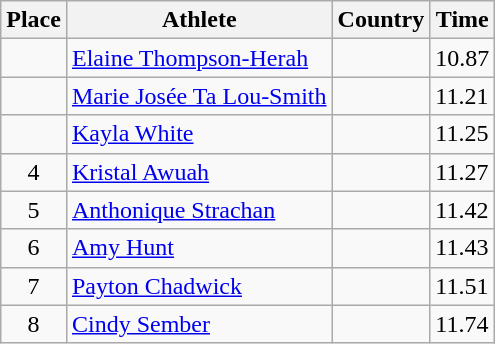<table class="wikitable mw-datatable sortable">
<tr>
<th>Place</th>
<th>Athlete</th>
<th>Country</th>
<th>Time</th>
</tr>
<tr>
<td align=center></td>
<td><a href='#'>Elaine Thompson-Herah</a></td>
<td></td>
<td>10.87</td>
</tr>
<tr>
<td align=center></td>
<td><a href='#'>Marie Josée Ta Lou-Smith</a></td>
<td></td>
<td>11.21</td>
</tr>
<tr>
<td align=center></td>
<td><a href='#'>Kayla White</a></td>
<td></td>
<td>11.25</td>
</tr>
<tr>
<td align=center>4</td>
<td><a href='#'>Kristal Awuah</a></td>
<td></td>
<td>11.27</td>
</tr>
<tr>
<td align=center>5</td>
<td><a href='#'>Anthonique Strachan</a></td>
<td></td>
<td>11.42</td>
</tr>
<tr>
<td align=center>6</td>
<td><a href='#'>Amy Hunt</a></td>
<td></td>
<td>11.43</td>
</tr>
<tr>
<td align=center>7</td>
<td><a href='#'>Payton Chadwick</a></td>
<td></td>
<td>11.51 </td>
</tr>
<tr>
<td align=center>8</td>
<td><a href='#'>Cindy Sember</a></td>
<td></td>
<td>11.74</td>
</tr>
</table>
